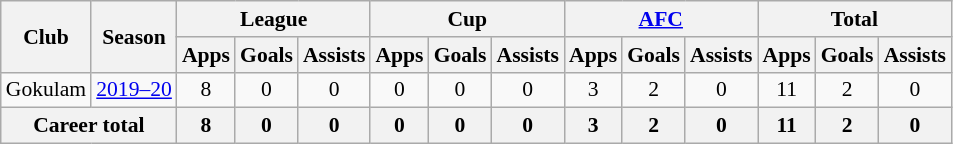<table class="wikitable" style="font-size:90%; text-align:center;">
<tr>
<th rowspan="2">Club</th>
<th rowspan="2">Season</th>
<th colspan="3">League</th>
<th colspan="3">Cup</th>
<th colspan="3"><a href='#'>AFC</a></th>
<th colspan="3">Total</th>
</tr>
<tr>
<th>Apps</th>
<th>Goals</th>
<th>Assists</th>
<th>Apps</th>
<th>Goals</th>
<th>Assists</th>
<th>Apps</th>
<th>Goals</th>
<th>Assists</th>
<th>Apps</th>
<th>Goals</th>
<th>Assists</th>
</tr>
<tr>
<td>Gokulam</td>
<td><a href='#'>2019–20</a></td>
<td>8</td>
<td>0</td>
<td>0</td>
<td>0</td>
<td>0</td>
<td>0</td>
<td>3</td>
<td>2</td>
<td>0</td>
<td>11</td>
<td>2</td>
<td>0</td>
</tr>
<tr>
<th colspan="2">Career total</th>
<th>8</th>
<th>0</th>
<th>0</th>
<th>0</th>
<th>0</th>
<th>0</th>
<th>3</th>
<th>2</th>
<th>0</th>
<th>11</th>
<th>2</th>
<th>0</th>
</tr>
</table>
